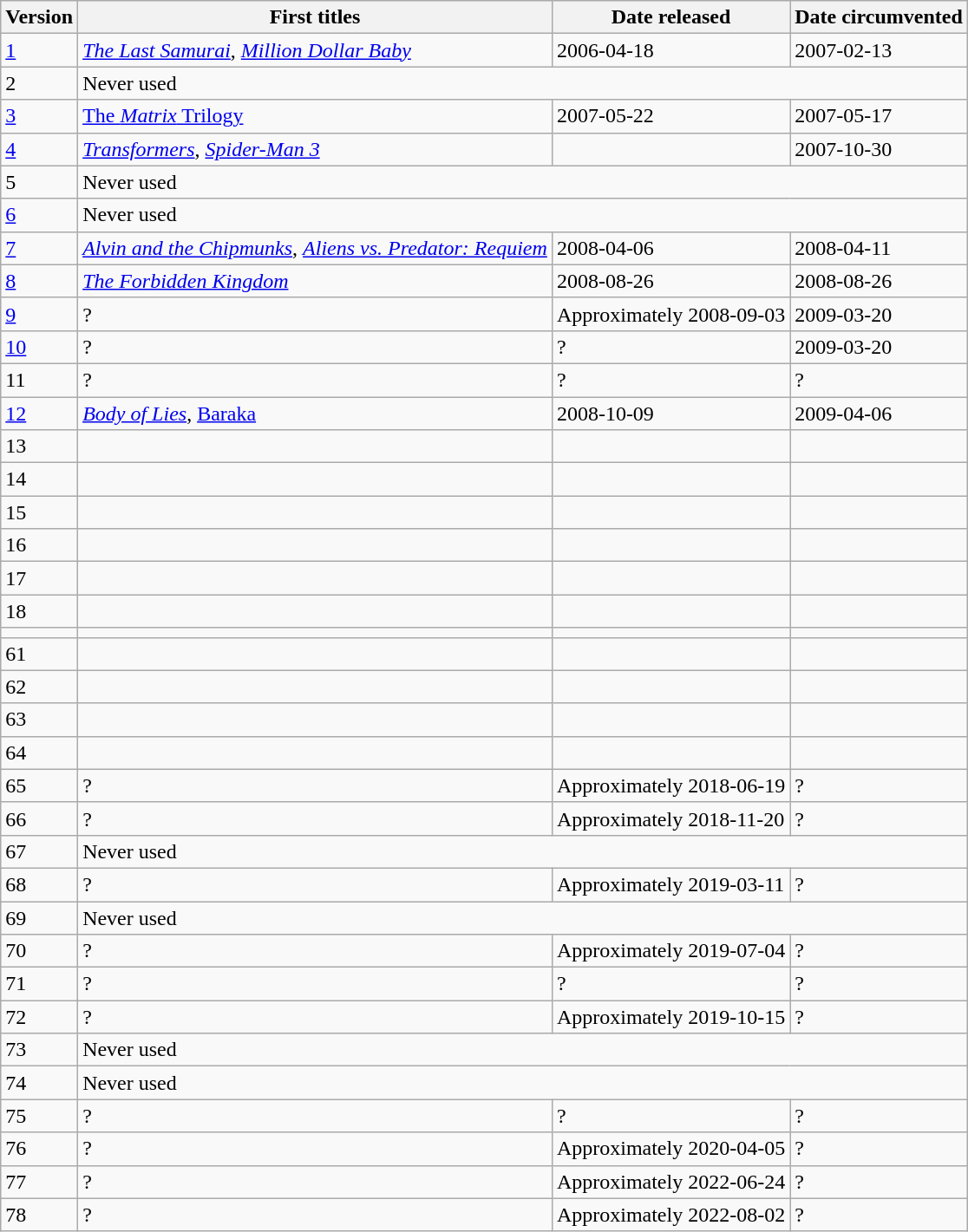<table class="wikitable">
<tr>
<th>Version</th>
<th>First titles</th>
<th>Date released</th>
<th>Date circumvented</th>
</tr>
<tr>
<td><a href='#'>1</a></td>
<td><em><a href='#'>The Last Samurai</a></em>, <em><a href='#'>Million Dollar Baby</a></em></td>
<td>2006-04-18</td>
<td>2007-02-13</td>
</tr>
<tr>
<td>2</td>
<td colspan="3">Never used</td>
</tr>
<tr>
<td><a href='#'>3</a></td>
<td><a href='#'>The <em>Matrix</em> Trilogy</a></td>
<td>2007-05-22</td>
<td>2007-05-17</td>
</tr>
<tr>
<td><a href='#'>4</a></td>
<td><em><a href='#'>Transformers</a></em>, <em><a href='#'>Spider-Man 3</a></em></td>
<td></td>
<td>2007-10-30</td>
</tr>
<tr>
<td>5</td>
<td colspan="3">Never used</td>
</tr>
<tr>
<td><a href='#'>6</a></td>
<td colspan="3">Never used</td>
</tr>
<tr>
<td><a href='#'>7</a></td>
<td><em><a href='#'>Alvin and the Chipmunks</a></em>, <em><a href='#'>Aliens vs. Predator: Requiem</a></em></td>
<td>2008-04-06</td>
<td>2008-04-11</td>
</tr>
<tr>
<td><a href='#'>8</a></td>
<td><em><a href='#'>The Forbidden Kingdom</a></em></td>
<td>2008-08-26</td>
<td>2008-08-26</td>
</tr>
<tr>
<td><a href='#'>9</a></td>
<td>?</td>
<td>Approximately 2008-09-03</td>
<td>2009-03-20</td>
</tr>
<tr>
<td><a href='#'>10</a></td>
<td>?</td>
<td>?</td>
<td>2009-03-20</td>
</tr>
<tr>
<td>11</td>
<td>?</td>
<td>?</td>
<td>?</td>
</tr>
<tr>
<td><a href='#'>12</a></td>
<td><em><a href='#'>Body of Lies</a></em>, <a href='#'>Baraka</a></td>
<td>2008-10-09</td>
<td>2009-04-06</td>
</tr>
<tr>
<td>13</td>
<td></td>
<td></td>
<td></td>
</tr>
<tr>
<td>14</td>
<td></td>
<td></td>
<td></td>
</tr>
<tr>
<td>15</td>
<td></td>
<td></td>
<td></td>
</tr>
<tr>
<td>16</td>
<td></td>
<td></td>
<td></td>
</tr>
<tr>
<td>17</td>
<td></td>
<td></td>
<td></td>
</tr>
<tr>
<td>18</td>
<td></td>
<td></td>
<td></td>
</tr>
<tr>
<td></td>
<td></td>
<td></td>
<td></td>
</tr>
<tr>
<td>61</td>
<td></td>
<td></td>
<td></td>
</tr>
<tr>
<td>62</td>
<td></td>
<td></td>
<td></td>
</tr>
<tr>
<td>63</td>
<td></td>
<td></td>
<td></td>
</tr>
<tr>
<td>64</td>
<td></td>
<td></td>
<td></td>
</tr>
<tr>
<td>65</td>
<td>?</td>
<td>Approximately 2018-06-19</td>
<td>?</td>
</tr>
<tr>
<td>66</td>
<td>?</td>
<td>Approximately 2018-11-20</td>
<td>?</td>
</tr>
<tr>
<td>67</td>
<td colspan="3">Never used</td>
</tr>
<tr>
<td>68</td>
<td>?</td>
<td>Approximately 2019-03-11</td>
<td>?</td>
</tr>
<tr>
<td>69</td>
<td colspan="3">Never used</td>
</tr>
<tr>
<td>70</td>
<td>?</td>
<td>Approximately 2019-07-04</td>
<td>?</td>
</tr>
<tr>
<td>71</td>
<td>?</td>
<td>?</td>
<td>?</td>
</tr>
<tr>
<td>72</td>
<td>?</td>
<td>Approximately 2019-10-15</td>
<td>?</td>
</tr>
<tr>
<td>73</td>
<td colspan="3">Never used</td>
</tr>
<tr>
<td>74</td>
<td colspan="3">Never used</td>
</tr>
<tr>
<td>75</td>
<td>?</td>
<td>?</td>
<td>?</td>
</tr>
<tr>
<td>76</td>
<td>?</td>
<td>Approximately 2020-04-05</td>
<td>?</td>
</tr>
<tr>
<td>77</td>
<td>?</td>
<td>Approximately 2022-06-24</td>
<td>?</td>
</tr>
<tr>
<td>78</td>
<td>?</td>
<td>Approximately 2022-08-02</td>
<td>?</td>
</tr>
</table>
